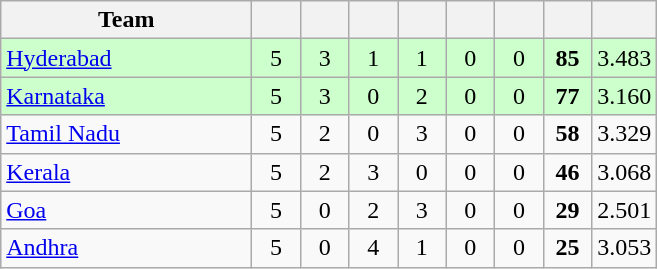<table class="wikitable" style="text-align:center">
<tr>
<th style="width:160px">Team</th>
<th style="width:25px"></th>
<th style="width:25px"></th>
<th style="width:25px"></th>
<th style="width:25px"></th>
<th style="width:25px"></th>
<th style="width:25px"></th>
<th style="width:25px"></th>
<th style="width:25px;"></th>
</tr>
<tr style="background:#cfc;">
<td style="text-align:left"><a href='#'>Hyderabad</a></td>
<td>5</td>
<td>3</td>
<td>1</td>
<td>1</td>
<td>0</td>
<td>0</td>
<td><strong>85</strong></td>
<td>3.483</td>
</tr>
<tr style="background:#cfc;">
<td style="text-align:left"><a href='#'>Karnataka</a></td>
<td>5</td>
<td>3</td>
<td>0</td>
<td>2</td>
<td>0</td>
<td>0</td>
<td><strong>77</strong></td>
<td>3.160</td>
</tr>
<tr>
<td style="text-align:left"><a href='#'>Tamil Nadu</a></td>
<td>5</td>
<td>2</td>
<td>0</td>
<td>3</td>
<td>0</td>
<td>0</td>
<td><strong>58</strong></td>
<td>3.329</td>
</tr>
<tr>
<td style="text-align:left"><a href='#'>Kerala</a></td>
<td>5</td>
<td>2</td>
<td>3</td>
<td>0</td>
<td>0</td>
<td>0</td>
<td><strong>46</strong></td>
<td>3.068</td>
</tr>
<tr>
<td style="text-align:left"><a href='#'>Goa</a></td>
<td>5</td>
<td>0</td>
<td>2</td>
<td>3</td>
<td>0</td>
<td>0</td>
<td><strong>29</strong></td>
<td>2.501</td>
</tr>
<tr>
<td style="text-align:left"><a href='#'>Andhra</a></td>
<td>5</td>
<td>0</td>
<td>4</td>
<td>1</td>
<td>0</td>
<td>0</td>
<td><strong>25</strong></td>
<td>3.053</td>
</tr>
</table>
